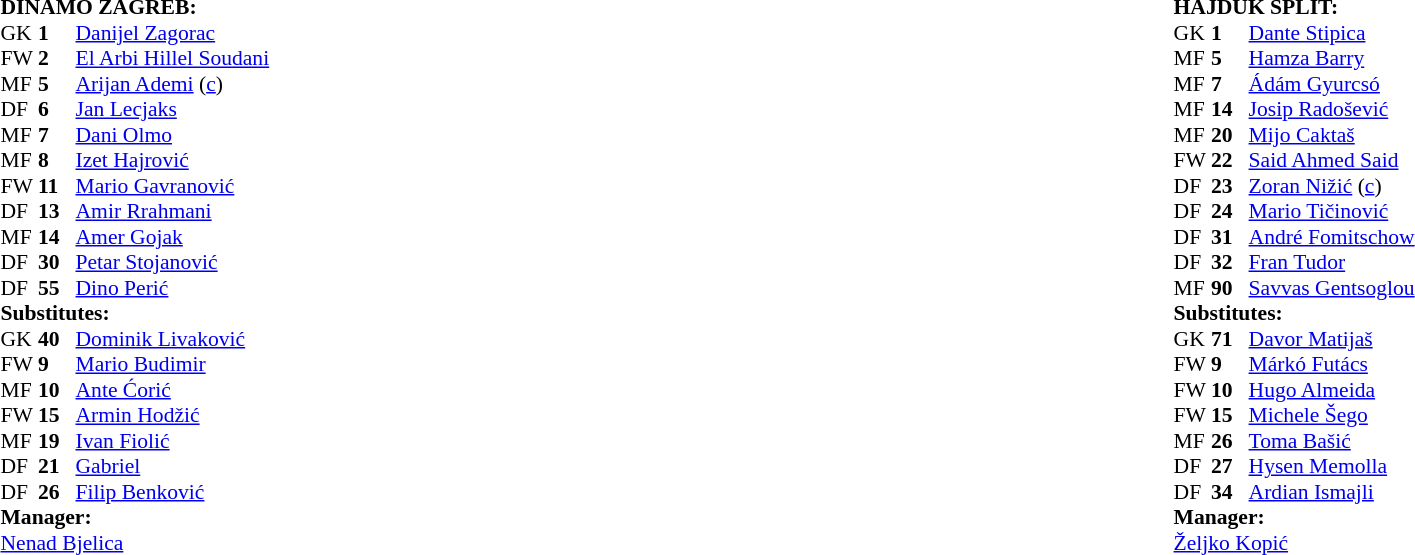<table width="100%">
<tr>
<td valign="top" width="40%"><br><table style="font-size: 90%" cellspacing="0" cellpadding="0">
<tr>
<td colspan="4"><strong>DINAMO ZAGREB:</strong></td>
</tr>
<tr>
<th width="25"></th>
<th width="25"></th>
<th width="180"></th>
<th width="45"></th>
</tr>
<tr>
<td>GK</td>
<td><strong>1</strong></td>
<td> <a href='#'>Danijel Zagorac</a></td>
</tr>
<tr>
<td>FW</td>
<td><strong>2</strong></td>
<td> <a href='#'>El Arbi Hillel Soudani</a></td>
<td></td>
<td></td>
</tr>
<tr>
<td>MF</td>
<td><strong>5</strong></td>
<td> <a href='#'>Arijan Ademi</a> (<a href='#'>c</a>)</td>
</tr>
<tr>
<td>DF</td>
<td><strong>6</strong></td>
<td> <a href='#'>Jan Lecjaks</a></td>
</tr>
<tr>
<td>MF</td>
<td><strong>7</strong></td>
<td> <a href='#'>Dani Olmo</a></td>
<td></td>
<td></td>
</tr>
<tr>
<td>MF</td>
<td><strong>8</strong></td>
<td> <a href='#'>Izet Hajrović</a></td>
<td></td>
<td></td>
</tr>
<tr>
<td>FW</td>
<td><strong>11</strong></td>
<td> <a href='#'>Mario Gavranović</a></td>
</tr>
<tr>
<td>DF</td>
<td><strong>13</strong></td>
<td> <a href='#'>Amir Rrahmani</a></td>
</tr>
<tr>
<td>MF</td>
<td><strong>14</strong></td>
<td> <a href='#'>Amer Gojak</a></td>
<td></td>
<td></td>
</tr>
<tr>
<td>DF</td>
<td><strong>30</strong></td>
<td> <a href='#'>Petar Stojanović</a></td>
<td></td>
<td></td>
</tr>
<tr>
<td>DF</td>
<td><strong>55</strong></td>
<td> <a href='#'>Dino Perić</a></td>
</tr>
<tr>
<td colspan=3><strong>Substitutes:</strong></td>
</tr>
<tr>
<td>GK</td>
<td><strong>40</strong></td>
<td> <a href='#'>Dominik Livaković</a></td>
</tr>
<tr>
<td>FW</td>
<td><strong>9</strong></td>
<td> <a href='#'>Mario Budimir</a></td>
</tr>
<tr>
<td>MF</td>
<td><strong>10</strong></td>
<td> <a href='#'>Ante Ćorić</a></td>
</tr>
<tr>
<td>FW</td>
<td><strong>15</strong></td>
<td> <a href='#'>Armin Hodžić</a></td>
<td></td>
<td></td>
</tr>
<tr>
<td>MF</td>
<td><strong>19</strong></td>
<td> <a href='#'>Ivan Fiolić</a></td>
<td></td>
<td></td>
</tr>
<tr>
<td>DF</td>
<td><strong>21</strong></td>
<td> <a href='#'>Gabriel</a></td>
</tr>
<tr>
<td>DF</td>
<td><strong>26</strong></td>
<td> <a href='#'>Filip Benković</a></td>
<td></td>
<td></td>
</tr>
<tr>
<td colspan=3><strong>Manager:</strong></td>
</tr>
<tr>
<td colspan="3"> <a href='#'>Nenad Bjelica</a></td>
</tr>
</table>
</td>
<td valign="top" width="50%"><br><table style="font-size: 90%" cellspacing="0" cellpadding="0" align="center">
<tr>
<td colspan="4"><strong>HAJDUK SPLIT:</strong></td>
</tr>
<tr>
<th width="25"></th>
<th width="25"></th>
<th width="160"></th>
<th width="45"></th>
</tr>
<tr>
<td>GK</td>
<td><strong>1</strong></td>
<td> <a href='#'>Dante Stipica</a></td>
</tr>
<tr>
<td>MF</td>
<td><strong>5</strong></td>
<td> <a href='#'>Hamza Barry</a></td>
<td></td>
<td></td>
</tr>
<tr>
<td>MF</td>
<td><strong>7</strong></td>
<td> <a href='#'>Ádám Gyurcsó</a></td>
<td></td>
<td></td>
</tr>
<tr>
<td>MF</td>
<td><strong>14</strong></td>
<td> <a href='#'>Josip Radošević</a></td>
</tr>
<tr>
<td>MF</td>
<td><strong>20</strong></td>
<td> <a href='#'>Mijo Caktaš</a></td>
</tr>
<tr>
<td>FW</td>
<td><strong>22</strong></td>
<td> <a href='#'>Said Ahmed Said</a></td>
<td></td>
<td></td>
</tr>
<tr>
<td>DF</td>
<td><strong>23</strong></td>
<td> <a href='#'>Zoran Nižić</a> (<a href='#'>c</a>)</td>
</tr>
<tr>
<td>DF</td>
<td><strong>24</strong></td>
<td> <a href='#'>Mario Tičinović</a></td>
<td></td>
<td></td>
</tr>
<tr>
<td>DF</td>
<td><strong>31</strong></td>
<td> <a href='#'>André Fomitschow</a></td>
</tr>
<tr>
<td>DF</td>
<td><strong>32</strong></td>
<td> <a href='#'>Fran Tudor</a></td>
</tr>
<tr>
<td>MF</td>
<td><strong>90</strong></td>
<td> <a href='#'>Savvas Gentsoglou</a></td>
</tr>
<tr>
<td colspan=3><strong>Substitutes:</strong></td>
</tr>
<tr>
<td>GK</td>
<td><strong>71</strong></td>
<td> <a href='#'>Davor Matijaš</a></td>
</tr>
<tr>
<td>FW</td>
<td><strong>9</strong></td>
<td> <a href='#'>Márkó Futács</a></td>
<td></td>
<td></td>
</tr>
<tr>
<td>FW</td>
<td><strong>10</strong></td>
<td> <a href='#'>Hugo Almeida</a></td>
<td></td>
<td></td>
</tr>
<tr>
<td>FW</td>
<td><strong>15</strong></td>
<td> <a href='#'>Michele Šego</a></td>
<td></td>
<td></td>
</tr>
<tr>
<td>MF</td>
<td><strong>26</strong></td>
<td> <a href='#'>Toma Bašić</a></td>
</tr>
<tr>
<td>DF</td>
<td><strong>27</strong></td>
<td> <a href='#'>Hysen Memolla</a></td>
</tr>
<tr>
<td>DF</td>
<td><strong>34</strong></td>
<td> <a href='#'>Ardian Ismajli</a></td>
</tr>
<tr>
<td colspan=3><strong>Manager:</strong></td>
</tr>
<tr>
<td colspan="3"> <a href='#'>Željko Kopić</a></td>
</tr>
</table>
</td>
</tr>
</table>
